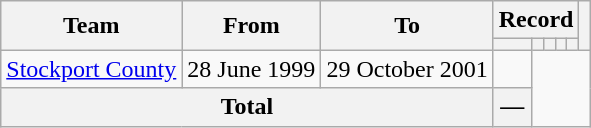<table class=wikitable style="text-align: center">
<tr>
<th rowspan=2>Team</th>
<th rowspan=2>From</th>
<th rowspan=2>To</th>
<th colspan=5>Record</th>
<th rowspan=2></th>
</tr>
<tr>
<th></th>
<th></th>
<th></th>
<th></th>
<th></th>
</tr>
<tr>
<td align=left><a href='#'>Stockport County</a></td>
<td align=left>28 June 1999</td>
<td align=left>29 October 2001<br></td>
<td></td>
</tr>
<tr>
<th colspan=3>Total<br></th>
<th>—</th>
</tr>
</table>
